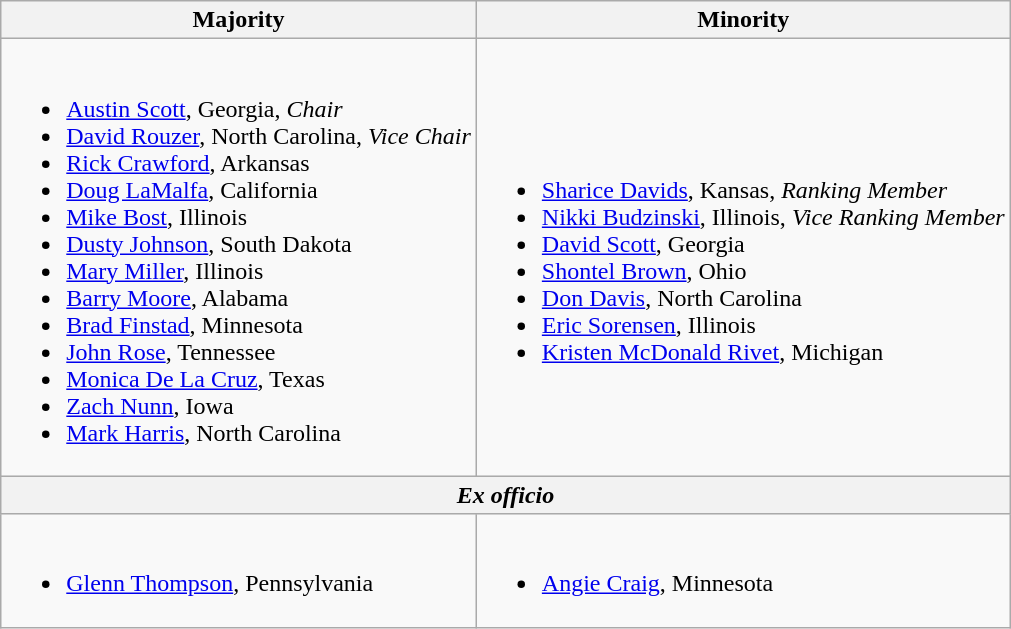<table class=wikitable>
<tr>
<th>Majority</th>
<th>Minority</th>
</tr>
<tr>
<td><br><ul><li><a href='#'>Austin Scott</a>, Georgia, <em>Chair</em></li><li><a href='#'>David Rouzer</a>, North Carolina, <em>Vice Chair</em></li><li><a href='#'>Rick Crawford</a>, Arkansas</li><li><a href='#'>Doug LaMalfa</a>, California</li><li><a href='#'>Mike Bost</a>, Illinois</li><li><a href='#'>Dusty Johnson</a>, South Dakota</li><li><a href='#'>Mary Miller</a>, Illinois</li><li><a href='#'>Barry Moore</a>, Alabama</li><li><a href='#'>Brad Finstad</a>, Minnesota</li><li><a href='#'>John Rose</a>, Tennessee</li><li><a href='#'>Monica De La Cruz</a>, Texas</li><li><a href='#'>Zach Nunn</a>, Iowa</li><li><a href='#'>Mark Harris</a>, North Carolina</li></ul></td>
<td><br><ul><li><a href='#'>Sharice Davids</a>, Kansas, <em>Ranking Member</em></li><li><a href='#'>Nikki Budzinski</a>, Illinois, <em>Vice Ranking Member</em></li><li><a href='#'>David Scott</a>, Georgia</li><li><a href='#'>Shontel Brown</a>, Ohio</li><li><a href='#'>Don Davis</a>, North Carolina</li><li><a href='#'>Eric Sorensen</a>, Illinois</li><li><a href='#'>Kristen McDonald Rivet</a>, Michigan</li></ul></td>
</tr>
<tr>
<th colspan=2><em>Ex officio</em></th>
</tr>
<tr>
<td><br><ul><li><a href='#'>Glenn Thompson</a>, Pennsylvania</li></ul></td>
<td><br><ul><li><a href='#'>Angie Craig</a>, Minnesota</li></ul></td>
</tr>
</table>
